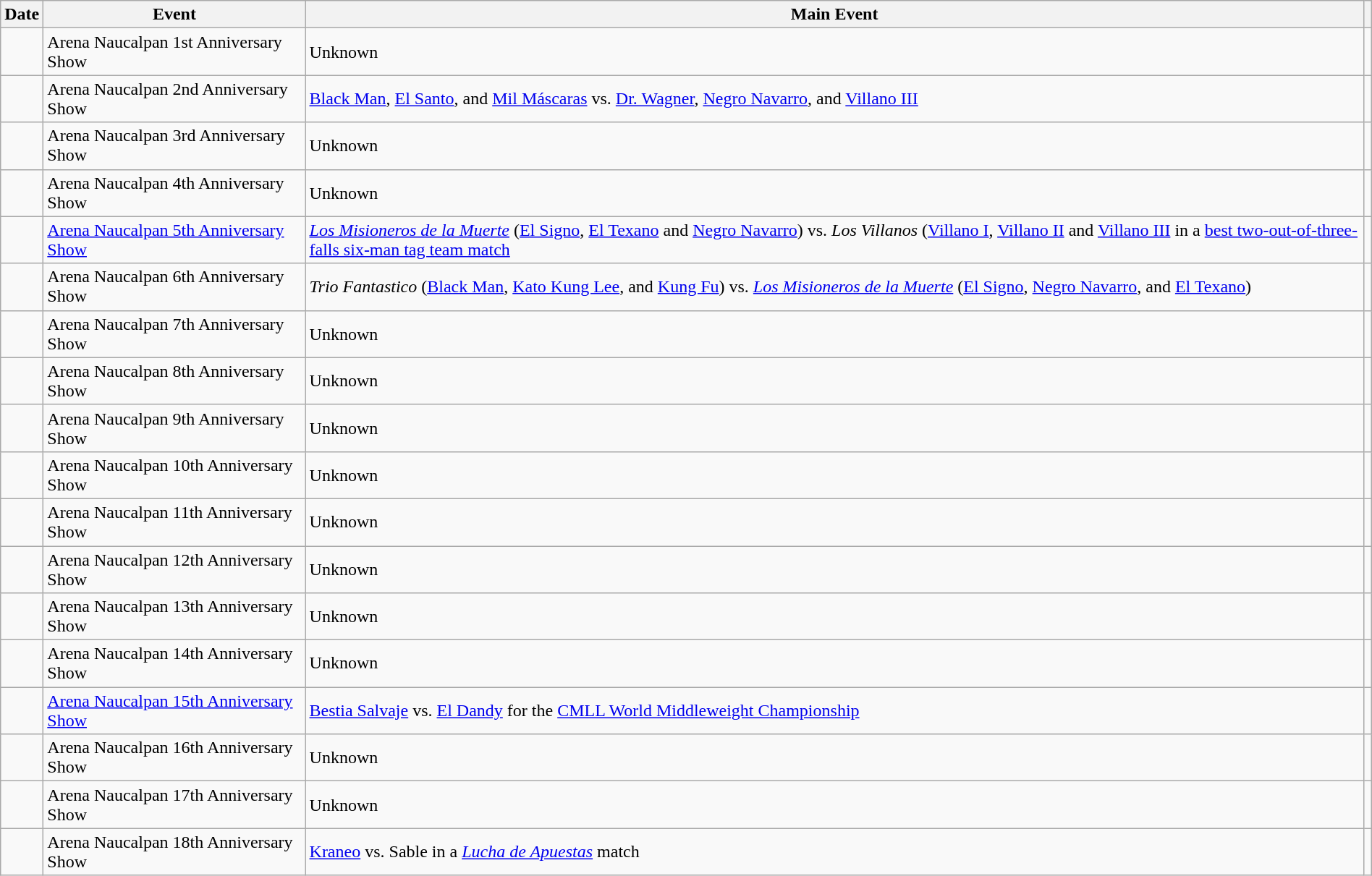<table class="wikitable sortable" width=100%>
<tr>
<th scope="col">Date</th>
<th scope="col">Event</th>
<th class=unsortable scope="col">Main Event</th>
<th class=unsortable scope="col"></th>
</tr>
<tr>
<td></td>
<td>Arena Naucalpan 1st Anniversary Show</td>
<td>Unknown</td>
<td></td>
</tr>
<tr>
<td></td>
<td>Arena Naucalpan 2nd Anniversary Show</td>
<td><a href='#'>Black Man</a>, <a href='#'>El Santo</a>, and <a href='#'>Mil Máscaras</a> vs. <a href='#'>Dr. Wagner</a>, <a href='#'>Negro Navarro</a>, and <a href='#'>Villano III</a></td>
<td></td>
</tr>
<tr>
<td></td>
<td>Arena Naucalpan 3rd Anniversary Show</td>
<td>Unknown</td>
<td></td>
</tr>
<tr>
<td></td>
<td>Arena Naucalpan 4th Anniversary Show</td>
<td>Unknown</td>
<td></td>
</tr>
<tr>
<td></td>
<td><a href='#'>Arena Naucalpan 5th Anniversary Show</a></td>
<td><em><a href='#'>Los Misioneros de la Muerte</a></em> (<a href='#'>El Signo</a>, <a href='#'>El Texano</a> and <a href='#'>Negro Navarro</a>) vs. <em>Los Villanos</em> (<a href='#'>Villano I</a>, <a href='#'>Villano II</a> and <a href='#'>Villano III</a> in a <a href='#'>best two-out-of-three-falls six-man tag team match</a></td>
<td></td>
</tr>
<tr>
<td></td>
<td>Arena Naucalpan 6th Anniversary Show</td>
<td><em>Trio Fantastico</em> (<a href='#'>Black Man</a>, <a href='#'>Kato Kung Lee</a>, and <a href='#'>Kung Fu</a>) vs. <em><a href='#'>Los Misioneros de la Muerte</a></em> (<a href='#'>El Signo</a>, <a href='#'>Negro Navarro</a>, and <a href='#'>El Texano</a>)</td>
<td></td>
</tr>
<tr>
<td></td>
<td>Arena Naucalpan 7th Anniversary Show</td>
<td>Unknown</td>
<td></td>
</tr>
<tr>
<td></td>
<td>Arena Naucalpan 8th Anniversary Show</td>
<td>Unknown</td>
<td></td>
</tr>
<tr>
<td></td>
<td>Arena Naucalpan 9th Anniversary Show</td>
<td>Unknown</td>
<td></td>
</tr>
<tr>
<td></td>
<td>Arena Naucalpan 10th Anniversary Show</td>
<td>Unknown</td>
<td></td>
</tr>
<tr>
<td></td>
<td>Arena Naucalpan 11th Anniversary Show</td>
<td>Unknown</td>
<td></td>
</tr>
<tr>
<td></td>
<td>Arena Naucalpan 12th Anniversary Show</td>
<td>Unknown</td>
<td></td>
</tr>
<tr>
<td></td>
<td>Arena Naucalpan 13th Anniversary Show</td>
<td>Unknown</td>
<td></td>
</tr>
<tr>
<td></td>
<td>Arena Naucalpan 14th Anniversary Show</td>
<td>Unknown</td>
<td></td>
</tr>
<tr>
<td></td>
<td><a href='#'>Arena Naucalpan 15th Anniversary Show</a></td>
<td><a href='#'>Bestia Salvaje</a> vs. <a href='#'>El Dandy</a> for the <a href='#'>CMLL World Middleweight Championship</a></td>
<td></td>
</tr>
<tr>
<td></td>
<td>Arena Naucalpan 16th Anniversary Show</td>
<td>Unknown</td>
<td></td>
</tr>
<tr>
<td></td>
<td>Arena Naucalpan 17th Anniversary Show</td>
<td>Unknown</td>
<td></td>
</tr>
<tr>
<td></td>
<td>Arena Naucalpan 18th Anniversary Show</td>
<td><a href='#'>Kraneo</a> vs. Sable in a <em><a href='#'>Lucha de Apuestas</a></em> match</td>
<td></td>
</tr>
</table>
